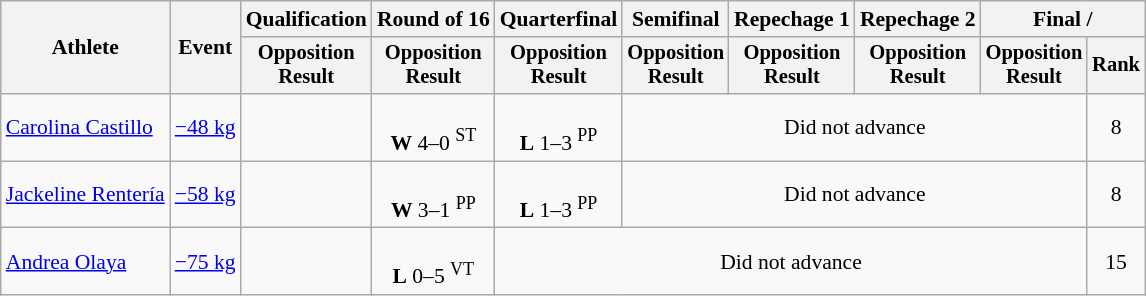<table class="wikitable" style="font-size:90%">
<tr>
<th rowspan=2>Athlete</th>
<th rowspan=2>Event</th>
<th>Qualification</th>
<th>Round of 16</th>
<th>Quarterfinal</th>
<th>Semifinal</th>
<th>Repechage 1</th>
<th>Repechage 2</th>
<th colspan=2>Final / </th>
</tr>
<tr style="font-size: 95%">
<th>Opposition<br>Result</th>
<th>Opposition<br>Result</th>
<th>Opposition<br>Result</th>
<th>Opposition<br>Result</th>
<th>Opposition<br>Result</th>
<th>Opposition<br>Result</th>
<th>Opposition<br>Result</th>
<th>Rank</th>
</tr>
<tr align=center>
<td align=left><a href='#'>Carolina Castillo</a></td>
<td align=left><a href='#'>−48 kg</a></td>
<td></td>
<td><br><strong>W</strong> 4–0 <sup>ST</sup></td>
<td><br><strong>L</strong> 1–3 <sup>PP</sup></td>
<td colspan=4>Did not advance</td>
<td>8</td>
</tr>
<tr align=center>
<td align=left><a href='#'>Jackeline Rentería</a></td>
<td align=left><a href='#'>−58 kg</a></td>
<td></td>
<td><br><strong>W</strong> 3–1 <sup>PP</sup></td>
<td><br><strong>L</strong> 1–3 <sup>PP</sup></td>
<td colspan=4>Did not advance</td>
<td>8</td>
</tr>
<tr align=center>
<td align=left><a href='#'>Andrea Olaya</a></td>
<td align=left><a href='#'>−75 kg</a></td>
<td></td>
<td><br><strong>L</strong> 0–5 <sup>VT</sup></td>
<td colspan=5>Did not advance</td>
<td>15</td>
</tr>
</table>
